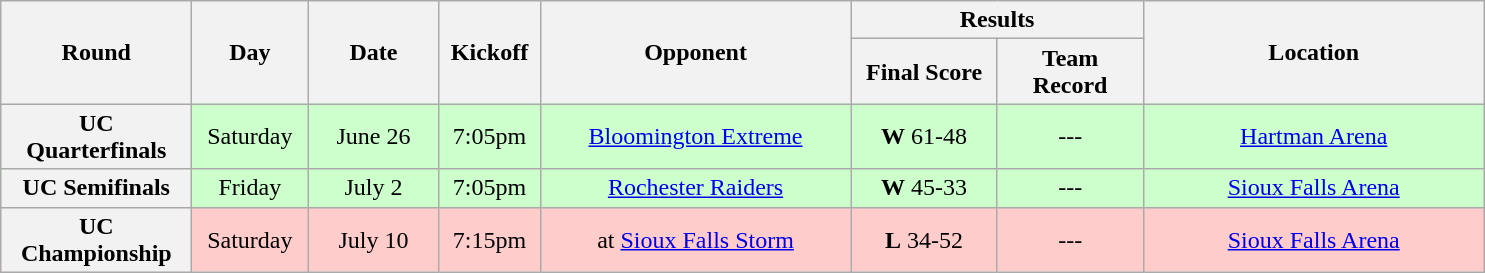<table class="wikitable">
<tr>
<th rowspan="2" width="120">Round</th>
<th rowspan="2" width="70">Day</th>
<th rowspan="2" width="80">Date</th>
<th rowspan="2" width="60">Kickoff</th>
<th rowspan="2" width="200">Opponent</th>
<th colspan="2" width="180">Results</th>
<th rowspan="2" width="220">Location</th>
</tr>
<tr>
<th width="90">Final Score</th>
<th width="90">Team Record</th>
</tr>
<tr align="center" bgcolor="#CCFFCC">
<th>UC Quarterfinals</th>
<td align="center">Saturday</td>
<td align="center">June 26</td>
<td align="center">7:05pm</td>
<td align="center"><a href='#'>Bloomington Extreme</a></td>
<td align="center"><strong>W</strong> 61-48</td>
<td align="center">---</td>
<td align="center"><a href='#'>Hartman Arena</a></td>
</tr>
<tr align="center" bgcolor="#CCFFCC">
<th>UC Semifinals</th>
<td align="center">Friday</td>
<td align="center">July 2</td>
<td align="center">7:05pm</td>
<td align="center"><a href='#'>Rochester Raiders</a></td>
<td align="center"><strong>W</strong> 45-33</td>
<td align="center">---</td>
<td align="center"><a href='#'>Sioux Falls Arena</a></td>
</tr>
<tr align="center" bgcolor="#FFCCCC">
<th>UC Championship</th>
<td align="center">Saturday</td>
<td align="center">July 10</td>
<td align="center">7:15pm</td>
<td align="center">at <a href='#'>Sioux Falls Storm</a></td>
<td align="center"><strong>L</strong> 34-52</td>
<td align="center">---</td>
<td align="center"><a href='#'>Sioux Falls Arena</a></td>
</tr>
</table>
